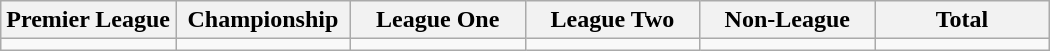<table class="wikitable">
<tr>
<th width="16.67%">Premier League</th>
<th width="16.67%">Championship</th>
<th width="16.67%">League One</th>
<th width="16.67%">League Two</th>
<th width="16.67%">Non-League</th>
<th width="16.67%">Total</th>
</tr>
<tr>
<td></td>
<td></td>
<td></td>
<td></td>
<td></td>
<td></td>
</tr>
</table>
